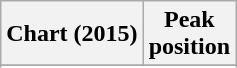<table class="wikitable sortable plainrowheaders" style="text-align:center">
<tr>
<th scope="col">Chart (2015)</th>
<th scope="col">Peak<br> position</th>
</tr>
<tr>
</tr>
<tr>
</tr>
<tr>
</tr>
<tr>
</tr>
</table>
